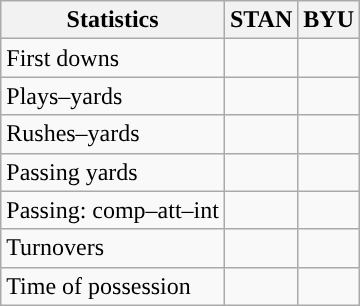<table class="wikitable" style="float:left">
<tr>
<th>Statistics</th>
<th>STAN</th>
<th>BYU</th>
</tr>
<tr>
<td>First downs</td>
<td></td>
<td></td>
</tr>
<tr>
<td>Plays–yards</td>
<td></td>
<td></td>
</tr>
<tr>
<td>Rushes–yards</td>
<td></td>
<td></td>
</tr>
<tr>
<td>Passing yards</td>
<td></td>
<td></td>
</tr>
<tr>
<td>Passing: comp–att–int</td>
<td></td>
<td></td>
</tr>
<tr>
<td>Turnovers</td>
<td></td>
<td></td>
</tr>
<tr>
<td>Time of possession</td>
<td></td>
<td></td>
</tr>
</table>
